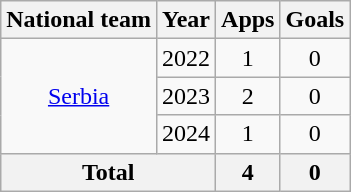<table class="wikitable" style="text-align:center">
<tr>
<th>National team</th>
<th>Year</th>
<th>Apps</th>
<th>Goals</th>
</tr>
<tr>
<td rowspan="3"><a href='#'>Serbia</a></td>
<td>2022</td>
<td>1</td>
<td>0</td>
</tr>
<tr>
<td>2023</td>
<td>2</td>
<td>0</td>
</tr>
<tr>
<td>2024</td>
<td>1</td>
<td>0</td>
</tr>
<tr>
<th colspan="2">Total</th>
<th>4</th>
<th>0</th>
</tr>
</table>
